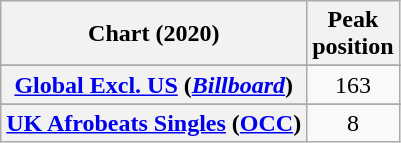<table class="wikitable sortable plainrowheaders" style="text-align:center">
<tr>
<th scope="col">Chart (2020)</th>
<th scope="col">Peak<br>position</th>
</tr>
<tr>
</tr>
<tr>
</tr>
<tr>
</tr>
<tr>
<th scope="row"><a href='#'>Global Excl. US</a> (<em><a href='#'>Billboard</a></em>)</th>
<td>163</td>
</tr>
<tr>
</tr>
<tr>
<th scope="row"><a href='#'>UK Afrobeats Singles</a> (<a href='#'>OCC</a>)</th>
<td align="center">8</td>
</tr>
</table>
